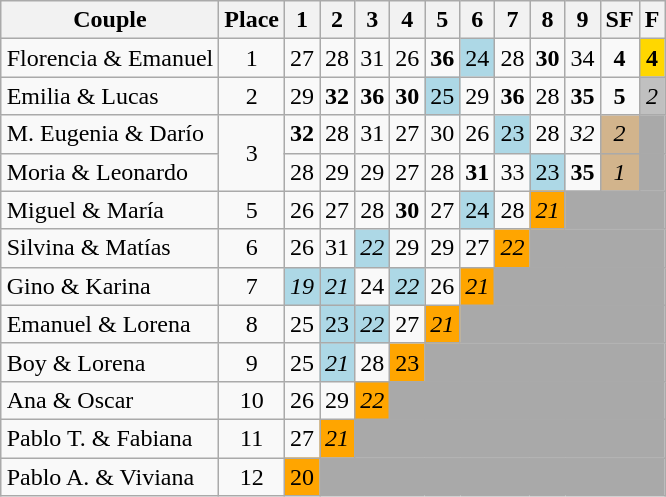<table class="wikitable sortable" style="margin:auto;text-align:center;">
<tr>
<th>Couple</th>
<th>Place</th>
<th>1</th>
<th>2</th>
<th>3</th>
<th>4</th>
<th>5</th>
<th>6</th>
<th>7</th>
<th>8</th>
<th>9</th>
<th>SF</th>
<th>F</th>
</tr>
<tr>
<td style="text-align:left;">Florencia & Emanuel</td>
<td>1</td>
<td>27</td>
<td>28</td>
<td>31</td>
<td>26</td>
<td><span><strong>36</strong></span></td>
<td style="background:lightblue;">24</td>
<td>28</td>
<td><span><strong>30</strong></span></td>
<td>34</td>
<td><span><strong>4</strong></span></td>
<td style="background:gold;"><span><strong>4</strong></span></td>
</tr>
<tr>
<td style="text-align:left;">Emilia & Lucas</td>
<td>2</td>
<td>29</td>
<td><span><strong>32</strong></span></td>
<td><span><strong>36</strong></span></td>
<td><span><strong>30</strong></span></td>
<td style="background:lightblue;">25</td>
<td>29</td>
<td><span><strong>36</strong></span></td>
<td>28</td>
<td><span><strong>35</strong></span></td>
<td><span><strong>5</strong></span></td>
<td style="background:silver;"><span><em>2</em></span></td>
</tr>
<tr>
<td style="text-align:left;">M. Eugenia & Darío</td>
<td rowspan="2">3</td>
<td><span><strong>32</strong></span></td>
<td>28</td>
<td>31</td>
<td>27</td>
<td>30</td>
<td>26</td>
<td style="background:lightblue;">23</td>
<td>28</td>
<td><span><em>32</em></span></td>
<td style="background:tan;"><span><em>2</em></span></td>
<td style="background:darkgray;" colspan="1"></td>
</tr>
<tr>
<td style="text-align:left;">Moria & Leonardo</td>
<td>28</td>
<td>29</td>
<td>29</td>
<td>27</td>
<td>28</td>
<td><span><strong>31</strong></span></td>
<td>33</td>
<td style="background:lightblue;">23</td>
<td><span><strong>35</strong></span></td>
<td style="background:tan;"><span><em>1</em></span></td>
<td style="background:darkgray;" colspan="1"></td>
</tr>
<tr>
<td style="text-align:left;">Miguel & María</td>
<td>5</td>
<td>26</td>
<td>27</td>
<td>28</td>
<td><span><strong>30</strong></span></td>
<td>27</td>
<td style="background:lightblue;">24</td>
<td>28</td>
<td style="background:orange;"><span><em>21</em></span></td>
<td style="background:darkgray;" colspan="4"></td>
</tr>
<tr>
<td style="text-align:left;">Silvina & Matías</td>
<td>6</td>
<td>26</td>
<td>31</td>
<td style="background:lightblue;"><span><em>22</em></span></td>
<td>29</td>
<td>29</td>
<td>27</td>
<td style="background:orange;"><span><em>22</em></span></td>
<td style="background:darkgray;" colspan="5"></td>
</tr>
<tr>
<td style="text-align:left;">Gino & Karina</td>
<td>7</td>
<td style="background:lightblue;"><span><em>19</em></span></td>
<td style="background:lightblue;"><span><em>21</em></span></td>
<td>24</td>
<td style="background:lightblue;"><span><em>22</em></span></td>
<td>26</td>
<td style="background:orange;"><span><em>21</em></span></td>
<td style="background:darkgray;" colspan="6"></td>
</tr>
<tr>
<td style="text-align:left;">Emanuel & Lorena</td>
<td>8</td>
<td>25</td>
<td style="background:lightblue;">23</td>
<td style="background:lightblue;"><span><em>22</em></span></td>
<td>27</td>
<td style="background:orange;"><span><em>21</em></span></td>
<td style="background:darkgray;" colspan="8"></td>
</tr>
<tr>
<td style="text-align:left;">Boy & Lorena</td>
<td>9</td>
<td>25</td>
<td style="background:lightblue;"><span><em>21</em></span></td>
<td>28</td>
<td style="background:orange;">23</td>
<td style="background:darkgray;" colspan="8"></td>
</tr>
<tr>
<td style="text-align:left;">Ana & Oscar</td>
<td>10</td>
<td>26</td>
<td>29</td>
<td style="background:orange;"><span><em>22</em></span></td>
<td style="background:darkgray;" colspan="8"></td>
</tr>
<tr>
<td style="text-align:left;">Pablo T. & Fabiana</td>
<td>11</td>
<td>27</td>
<td style="background:orange;"><span><em>21</em></span></td>
<td style="background:darkgray;" colspan="9"></td>
</tr>
<tr>
<td style="text-align:left;">Pablo A. & Viviana</td>
<td>12</td>
<td style="background:orange;">20</td>
<td style="background:darkgray;" colspan="10"></td>
</tr>
</table>
